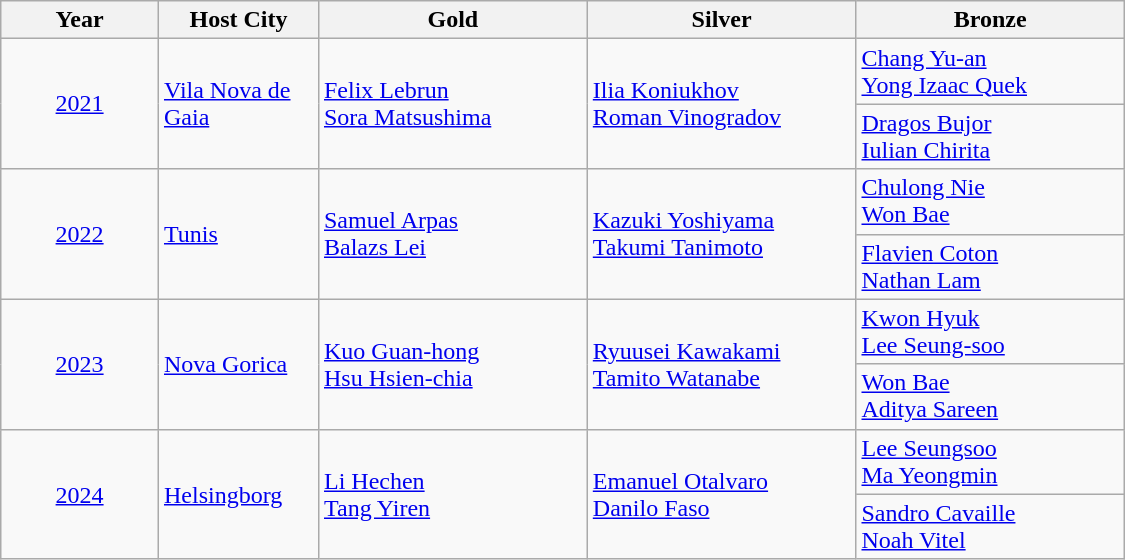<table class="wikitable" style="text-align: left; width: 750px;">
<tr>
<th width="100">Year</th>
<th width="100">Host City</th>
<th width="175">Gold</th>
<th width="175">Silver</th>
<th width="175">Bronze</th>
</tr>
<tr>
<td rowspan="2" style="text-align: center;"><a href='#'>2021</a></td>
<td rowspan="2"><a href='#'>Vila Nova de Gaia</a></td>
<td rowspan="2"> <a href='#'>Felix Lebrun</a><br> <a href='#'>Sora Matsushima</a></td>
<td rowspan="2"> <a href='#'>Ilia Koniukhov</a><br> <a href='#'>Roman Vinogradov</a></td>
<td> <a href='#'>Chang Yu-an</a><br> <a href='#'>Yong Izaac Quek</a></td>
</tr>
<tr>
<td> <a href='#'>Dragos Bujor</a><br> <a href='#'>Iulian Chirita</a></td>
</tr>
<tr>
<td rowspan="2" style="text-align: center;"><a href='#'>2022</a></td>
<td rowspan="2"><a href='#'>Tunis</a></td>
<td rowspan="2"> <a href='#'>Samuel Arpas</a><br> <a href='#'>Balazs Lei</a></td>
<td rowspan="2"> <a href='#'>Kazuki Yoshiyama</a><br> <a href='#'>Takumi Tanimoto</a></td>
<td> <a href='#'>Chulong Nie</a><br> <a href='#'>Won Bae</a></td>
</tr>
<tr>
<td> <a href='#'>Flavien Coton</a><br> <a href='#'>Nathan Lam</a></td>
</tr>
<tr>
<td rowspan="2" style="text-align: center;"><a href='#'>2023</a></td>
<td rowspan="2"><a href='#'>Nova Gorica</a></td>
<td rowspan=2> <a href='#'>Kuo Guan-hong</a><br> <a href='#'>Hsu Hsien-chia</a></td>
<td rowspan=2> <a href='#'>Ryuusei Kawakami</a><br> <a href='#'>Tamito Watanabe</a></td>
<td> <a href='#'>Kwon Hyuk</a><br> <a href='#'>Lee Seung-soo</a></td>
</tr>
<tr>
<td> <a href='#'>Won Bae</a><br> <a href='#'>Aditya Sareen</a></td>
</tr>
<tr>
<td rowspan=2 style="text-align: center;"><a href='#'>2024</a></td>
<td rowspan=2><a href='#'>Helsingborg</a></td>
<td rowspan=2> <a href='#'>Li Hechen</a><br> <a href='#'>Tang Yiren</a></td>
<td rowspan=2> <a href='#'>Emanuel Otalvaro</a><br> <a href='#'>Danilo Faso</a></td>
<td> <a href='#'>Lee Seungsoo</a><br> <a href='#'>Ma Yeongmin</a></td>
</tr>
<tr>
<td> <a href='#'>Sandro Cavaille</a><br> <a href='#'>Noah Vitel</a></td>
</tr>
</table>
